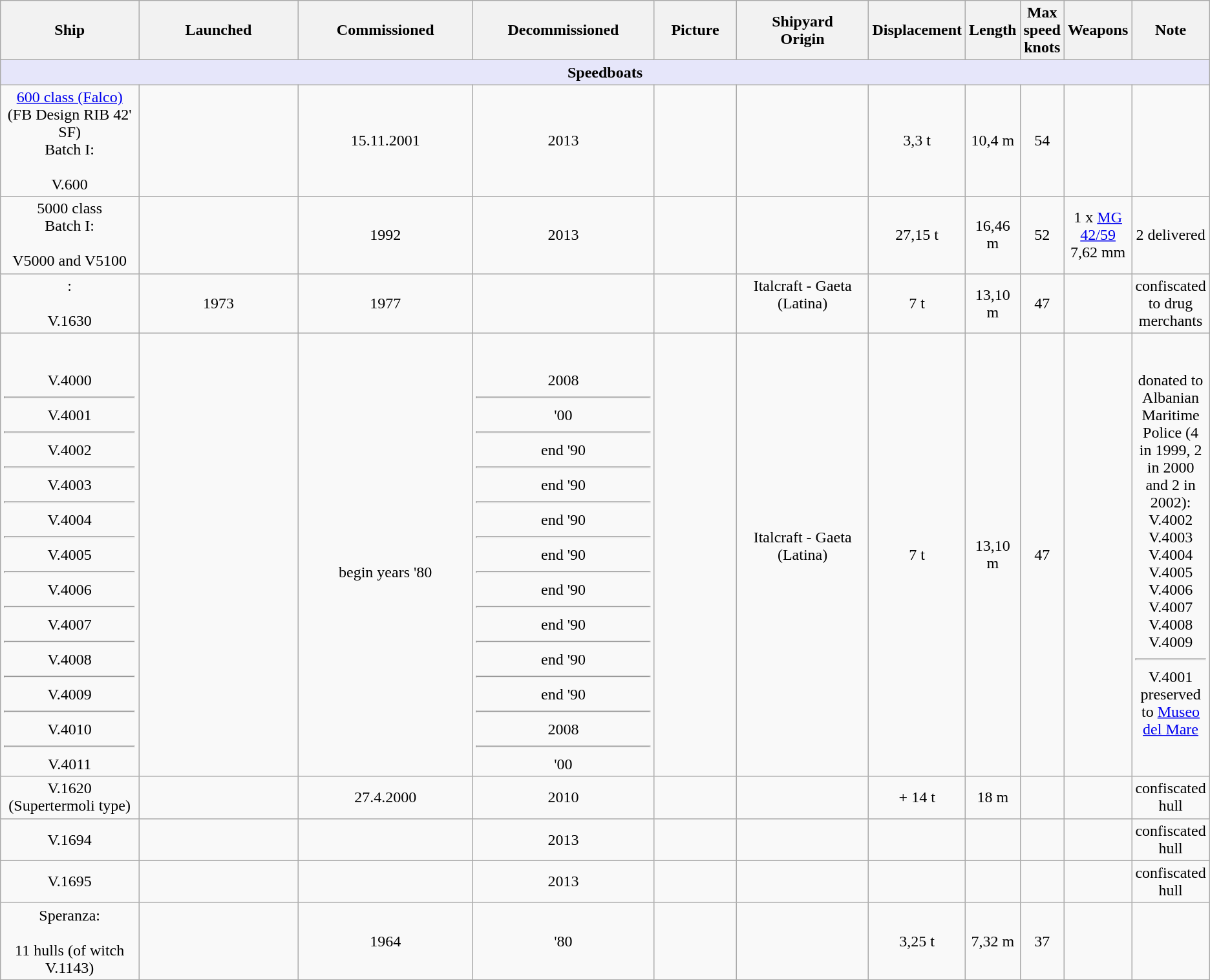<table class="wikitable" style="text-align:center;">
<tr>
<th style="text-align:central; width:15%;">Ship</th>
<th style="text-align:central; width:20%;">Launched<br></th>
<th style="text-align:central; width:20%;">Commissioned<br></th>
<th style="text-align:central; width:20%;">Decommissioned<br></th>
<th style="text-align:central; width:9%;">Picture</th>
<th style="text-align:central; width:24%;">Shipyard<br>Origin</th>
<th style="text-align:central; width:15%;">Displacement<br></th>
<th style="text-align:central; width:15%;">Length<br></th>
<th style="text-align:central; width:15%;">Max<br>speed<br>knots</th>
<th style="text-align:central; width:20%;">Weapons</th>
<th style="text-align:central; width:20%;">Note</th>
</tr>
<tr>
<th colspan="11" style="background: lavender;">Speedboats</th>
</tr>
<tr>
<td><a href='#'>600 class (Falco)</a><br>(FB Design RIB 42' SF)<br>Batch I:<br><br>V.600</td>
<td></td>
<td>15.11.2001</td>
<td>2013</td>
<td></td>
<td><br><br></td>
<td>3,3 t</td>
<td>10,4 m</td>
<td>54</td>
<td></td>
<td></td>
</tr>
<tr>
<td>5000 class<br>Batch I:<br><br>V5000 and V5100</td>
<td></td>
<td>1992</td>
<td>2013</td>
<td></td>
<td><br><br></td>
<td>27,15 t</td>
<td>16,46 m</td>
<td>52</td>
<td>1 x <a href='#'>MG 42/59</a> 7,62 mm</td>
<td>2 delivered</td>
</tr>
<tr>
<td>:<br><br>V.1630</td>
<td>1973</td>
<td>1977</td>
<td></td>
<td></td>
<td>Italcraft - Gaeta (Latina)<br><br></td>
<td>7 t</td>
<td>13,10 m</td>
<td>47</td>
<td></td>
<td>confiscated to drug merchants</td>
</tr>
<tr>
<td><br><br>V.4000<hr>V.4001<hr>V.4002<hr>V.4003<hr>V.4004<hr>V.4005<hr>V.4006<hr>V.4007<hr>V.4008<hr>V.4009<hr>V.4010<hr>V.4011</td>
<td></td>
<td><br><br>begin years '80</td>
<td><br><br>2008<hr>'00<hr>end '90<hr>end '90<hr>end '90<hr>end '90<hr>end '90<hr>end '90<hr>end '90<hr>end '90<hr>2008<hr>'00</td>
<td></td>
<td>Italcraft - Gaeta (Latina)<br><br></td>
<td>7 t</td>
<td>13,10 m</td>
<td>47</td>
<td></td>
<td>donated to Albanian Maritime Police (4 in 1999, 2 in 2000 and 2 in 2002):<br>V.4002<br>V.4003<br>V.4004<br>V.4005<br>V.4006<br>V.4007<br>V.4008<br>V.4009<hr>V.4001 preserved to <a href='#'>Museo del Mare</a></td>
</tr>
<tr>
<td>V.1620 (Supertermoli type)</td>
<td></td>
<td>27.4.2000</td>
<td>2010</td>
<td></td>
<td></td>
<td>+ 14 t</td>
<td>18 m</td>
<td></td>
<td></td>
<td>confiscated hull</td>
</tr>
<tr>
<td>V.1694</td>
<td></td>
<td></td>
<td>2013</td>
<td></td>
<td></td>
<td></td>
<td></td>
<td></td>
<td></td>
<td>confiscated hull</td>
</tr>
<tr>
<td>V.1695</td>
<td></td>
<td></td>
<td>2013</td>
<td></td>
<td></td>
<td></td>
<td></td>
<td></td>
<td></td>
<td>confiscated hull</td>
</tr>
<tr>
<td>Speranza:<br><br>11 hulls (of witch V.1143)</td>
<td></td>
<td>1964</td>
<td>'80</td>
<td></td>
<td><br><br></td>
<td>3,25 t</td>
<td>7,32 m</td>
<td>37</td>
<td></td>
<td></td>
</tr>
</table>
